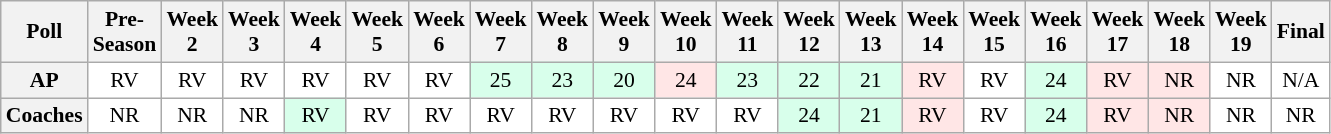<table class="wikitable" style="white-space:nowrap;font-size:90%">
<tr>
<th>Poll</th>
<th>Pre-<br>Season</th>
<th>Week<br>2</th>
<th>Week<br>3</th>
<th>Week<br>4</th>
<th>Week<br>5</th>
<th>Week<br>6</th>
<th>Week<br>7</th>
<th>Week<br>8</th>
<th>Week<br>9</th>
<th>Week<br>10</th>
<th>Week<br>11</th>
<th>Week<br>12</th>
<th>Week<br>13</th>
<th>Week<br>14</th>
<th>Week<br>15</th>
<th>Week<br>16</th>
<th>Week<br>17</th>
<th>Week<br>18</th>
<th>Week<br>19</th>
<th>Final</th>
</tr>
<tr style="text-align:center;">
<th>AP</th>
<td style="background:#FFF;">RV</td>
<td style="background:#FFF;">RV</td>
<td style="background:#FFF;">RV</td>
<td style="background:#FFF;">RV</td>
<td style="background:#FFF;">RV</td>
<td style="background:#FFF;">RV</td>
<td style="background:#D8FFEB;">25</td>
<td style="background:#D8FFEB;">23</td>
<td style="background:#D8FFEB;">20</td>
<td style="background:#FFE6E6;">24</td>
<td style="background:#D8FFEB;">23</td>
<td style="background:#D8FFEB;">22</td>
<td style="background:#D8FFEB;">21</td>
<td style="background:#FFE6E6;">RV</td>
<td style="background:#FFF;">RV</td>
<td style="background:#D8FFEB;">24</td>
<td style="background:#FFE6E6;">RV</td>
<td style="background:#FFE6E6;">NR</td>
<td style="background:#FFF;">NR</td>
<td style="background:#FFF;">N/A</td>
</tr>
<tr style="text-align:center;">
<th>Coaches</th>
<td style="background:#FFF;">NR</td>
<td style="background:#FFF;">NR</td>
<td style="background:#FFF;">NR</td>
<td style="background:#D8FFEB;">RV</td>
<td style="background:#FFF;">RV</td>
<td style="background:#FFF;">RV</td>
<td style="background:#FFF;">RV</td>
<td style="background:#FFF;">RV</td>
<td style="background:#FFF;">RV</td>
<td style="background:#FFF;">RV</td>
<td style="background:#FFF;">RV</td>
<td style="background:#D8FFEB;">24</td>
<td style="background:#D8FFEB;">21</td>
<td style="background:#FFE6E6;">RV</td>
<td style="background:#FFF;">RV</td>
<td style="background:#D8FFEB;">24</td>
<td style="background:#FFE6E6;">RV</td>
<td style="background:#FFE6E6;">NR</td>
<td style="background:#FFF;">NR</td>
<td style="background:#FFF;">NR</td>
</tr>
</table>
